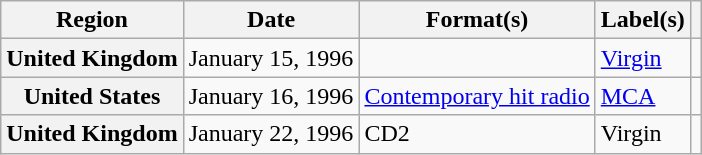<table class="wikitable plainrowheaders">
<tr>
<th scope="col">Region</th>
<th scope="col">Date</th>
<th scope="col">Format(s)</th>
<th scope="col">Label(s)</th>
<th scope="col"></th>
</tr>
<tr>
<th scope="row">United Kingdom</th>
<td>January 15, 1996</td>
<td></td>
<td><a href='#'>Virgin</a></td>
<td></td>
</tr>
<tr>
<th scope="row">United States</th>
<td>January 16, 1996</td>
<td><a href='#'>Contemporary hit radio</a></td>
<td><a href='#'>MCA</a></td>
<td></td>
</tr>
<tr>
<th scope="row">United Kingdom</th>
<td>January 22, 1996</td>
<td>CD2</td>
<td>Virgin</td>
<td></td>
</tr>
</table>
